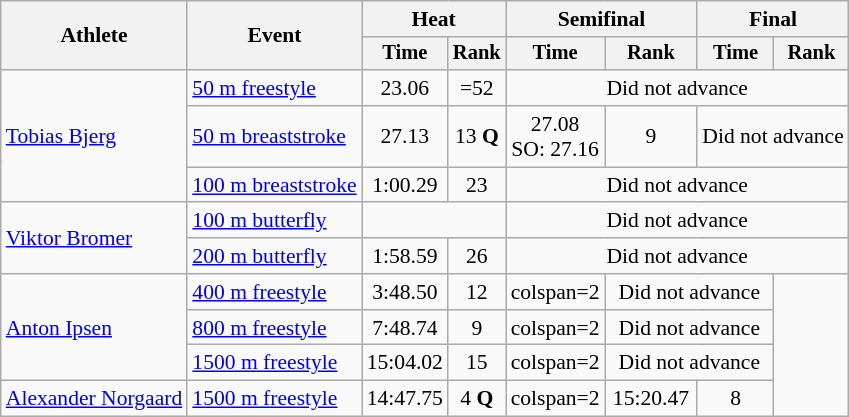<table class="wikitable" style="text-align:center; font-size:90%">
<tr>
<th rowspan="2">Athlete</th>
<th rowspan="2">Event</th>
<th colspan="2">Heat</th>
<th colspan="2">Semifinal</th>
<th colspan="2">Final</th>
</tr>
<tr style="font-size:95%">
<th>Time</th>
<th>Rank</th>
<th>Time</th>
<th>Rank</th>
<th>Time</th>
<th>Rank</th>
</tr>
<tr>
<td align=left rowspan=3><a href='#'>Tobias Bjerg</a></td>
<td align=left><a href='#'>50 m freestyle</a></td>
<td>23.06</td>
<td>=52</td>
<td colspan=4>Did not advance</td>
</tr>
<tr>
<td align=left><a href='#'>50 m breaststroke</a></td>
<td>27.13</td>
<td>13 <strong>Q</strong></td>
<td>27.08<br>SO: 27.16</td>
<td>9</td>
<td colspan=2>Did not advance</td>
</tr>
<tr>
<td align=left><a href='#'>100 m breaststroke</a></td>
<td>1:00.29</td>
<td>23</td>
<td colspan=4>Did not advance</td>
</tr>
<tr>
<td align=left rowspan=2><a href='#'>Viktor Bromer</a></td>
<td align=left><a href='#'>100 m butterfly</a></td>
<td colspan=2></td>
<td colspan=4>Did not advance</td>
</tr>
<tr>
<td align=left><a href='#'>200 m butterfly</a></td>
<td>1:58.59</td>
<td>26</td>
<td colspan=4>Did not advance</td>
</tr>
<tr>
<td align=left rowspan=3><a href='#'>Anton Ipsen</a></td>
<td align=left><a href='#'>400 m freestyle</a></td>
<td>3:48.50</td>
<td>12</td>
<td>colspan=2 </td>
<td colspan=2>Did not advance</td>
</tr>
<tr>
<td align=left><a href='#'>800 m freestyle</a></td>
<td>7:48.74</td>
<td>9</td>
<td>colspan=2 </td>
<td colspan=2>Did not advance</td>
</tr>
<tr>
<td align=left><a href='#'>1500 m freestyle</a></td>
<td>15:04.02</td>
<td>15</td>
<td>colspan=2 </td>
<td colspan=2>Did not advance</td>
</tr>
<tr>
<td align=left><a href='#'>Alexander Norgaard</a></td>
<td align=left><a href='#'>1500 m freestyle</a></td>
<td>14:47.75</td>
<td>4 <strong>Q</strong></td>
<td>colspan=2 </td>
<td>15:20.47</td>
<td>8</td>
</tr>
</table>
